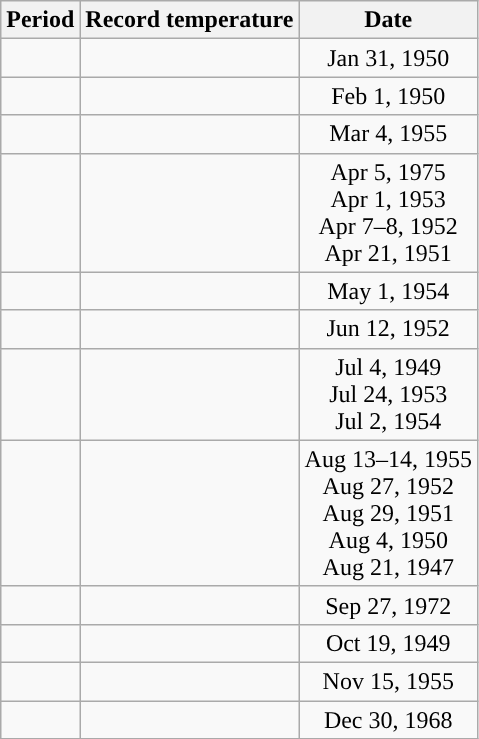<table class="wikitable mw-collapsible sortable" style="text-align:center;">
<tr>
<th>Period</th>
<th>Record temperature</th>
<th>Date</th>
</tr>
<tr>
<td></td>
<td></td>
<td>Jan 31, 1950</td>
</tr>
<tr>
<td></td>
<td></td>
<td>Feb 1, 1950</td>
</tr>
<tr>
<td></td>
<td></td>
<td>Mar 4, 1955</td>
</tr>
<tr>
<td></td>
<td></td>
<td data-sort-value="Apr 5, 1975">Apr 5, 1975<br>Apr 1, 1953<br>Apr 7–8, 1952<br>Apr 21, 1951</td>
</tr>
<tr>
<td></td>
<td></td>
<td>May 1, 1954</td>
</tr>
<tr>
<td></td>
<td></td>
<td>Jun 12, 1952</td>
</tr>
<tr>
<td></td>
<td></td>
<td data-sort-value="Jul 4, 1949">Jul 4, 1949<br>Jul 24, 1953<br>Jul 2, 1954</td>
</tr>
<tr>
<td></td>
<td></td>
<td data-sort-value="Aug 13">Aug 13–14, 1955<br>Aug 27, 1952<br>Aug 29, 1951<br>Aug 4, 1950<br>Aug 21, 1947</td>
</tr>
<tr>
<td></td>
<td></td>
<td>Sep 27, 1972</td>
</tr>
<tr>
<td></td>
<td></td>
<td>Oct 19, 1949</td>
</tr>
<tr>
<td></td>
<td></td>
<td>Nov 15, 1955</td>
</tr>
<tr>
<td></td>
<td></td>
<td>Dec 30, 1968</td>
</tr>
</table>
